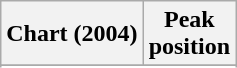<table class="wikitable sortable plainrowheaders" style="text-align:center;">
<tr>
<th scope="col">Chart (2004)</th>
<th scope="col">Peak<br>position</th>
</tr>
<tr>
</tr>
<tr>
</tr>
<tr>
</tr>
</table>
